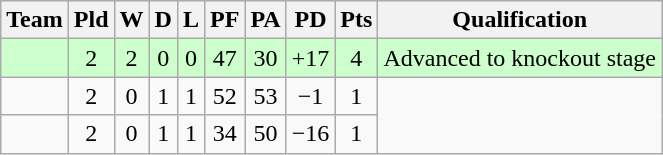<table class="wikitable" style="text-align:center">
<tr>
<th>Team</th>
<th>Pld</th>
<th>W</th>
<th>D</th>
<th>L</th>
<th>PF</th>
<th>PA</th>
<th>PD</th>
<th>Pts</th>
<th>Qualification</th>
</tr>
<tr style="background:  #ccffcc;">
<td align=left></td>
<td>2</td>
<td>2</td>
<td>0</td>
<td>0</td>
<td>47</td>
<td>30</td>
<td>+17</td>
<td>4</td>
<td>Advanced to knockout stage</td>
</tr>
<tr>
<td align=left></td>
<td>2</td>
<td>0</td>
<td>1</td>
<td>1</td>
<td>52</td>
<td>53</td>
<td>−1</td>
<td>1</td>
<td rowspan=2></td>
</tr>
<tr>
<td align=left></td>
<td>2</td>
<td>0</td>
<td>1</td>
<td>1</td>
<td>34</td>
<td>50</td>
<td>−16</td>
<td>1</td>
</tr>
</table>
